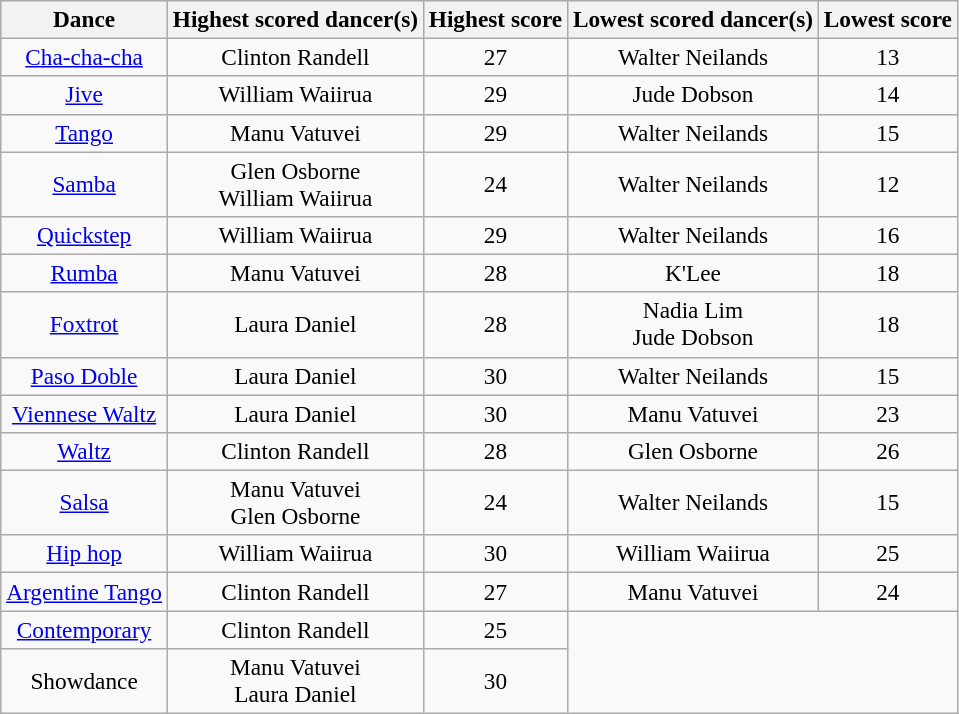<table class="wikitable sortable" style="text-align:center; white-space:nowrap;  font-size:97%;">
<tr>
<th>Dance</th>
<th class="sortable">Highest scored dancer(s)</th>
<th>Highest score</th>
<th class="sortable">Lowest scored dancer(s)</th>
<th>Lowest score</th>
</tr>
<tr>
<td><a href='#'>Cha-cha-cha</a></td>
<td>Clinton Randell</td>
<td>27</td>
<td>Walter Neilands</td>
<td>13</td>
</tr>
<tr>
<td><a href='#'>Jive</a></td>
<td>William Waiirua</td>
<td>29</td>
<td>Jude Dobson</td>
<td>14</td>
</tr>
<tr>
<td><a href='#'>Tango</a></td>
<td>Manu Vatuvei</td>
<td>29</td>
<td>Walter Neilands</td>
<td>15</td>
</tr>
<tr>
<td><a href='#'>Samba</a></td>
<td>Glen Osborne<br>William Waiirua</td>
<td>24</td>
<td>Walter Neilands</td>
<td>12</td>
</tr>
<tr>
<td><a href='#'>Quickstep</a></td>
<td>William Waiirua</td>
<td>29</td>
<td>Walter Neilands</td>
<td>16</td>
</tr>
<tr>
<td><a href='#'>Rumba</a></td>
<td>Manu Vatuvei</td>
<td>28</td>
<td>K'Lee</td>
<td>18</td>
</tr>
<tr>
<td><a href='#'>Foxtrot</a></td>
<td>Laura Daniel</td>
<td>28</td>
<td>Nadia Lim<br>Jude Dobson</td>
<td>18</td>
</tr>
<tr>
<td><a href='#'>Paso Doble</a></td>
<td>Laura Daniel</td>
<td>30</td>
<td>Walter Neilands</td>
<td>15</td>
</tr>
<tr>
<td><a href='#'>Viennese Waltz</a></td>
<td>Laura Daniel</td>
<td>30</td>
<td>Manu Vatuvei</td>
<td>23</td>
</tr>
<tr>
<td><a href='#'>Waltz</a></td>
<td>Clinton Randell</td>
<td>28</td>
<td>Glen Osborne</td>
<td>26</td>
</tr>
<tr>
<td><a href='#'>Salsa</a></td>
<td>Manu Vatuvei<br>Glen Osborne</td>
<td>24</td>
<td>Walter Neilands</td>
<td>15</td>
</tr>
<tr>
<td><a href='#'>Hip hop</a></td>
<td>William Waiirua</td>
<td>30</td>
<td>William Waiirua</td>
<td>25</td>
</tr>
<tr>
<td><a href='#'>Argentine Tango</a></td>
<td>Clinton Randell</td>
<td>27</td>
<td>Manu Vatuvei</td>
<td>24</td>
</tr>
<tr>
<td><a href='#'>Contemporary</a></td>
<td>Clinton Randell</td>
<td>25</td>
<td colspan="2" rowspan="2"></td>
</tr>
<tr>
<td>Showdance</td>
<td>Manu Vatuvei<br>Laura Daniel</td>
<td>30</td>
</tr>
</table>
